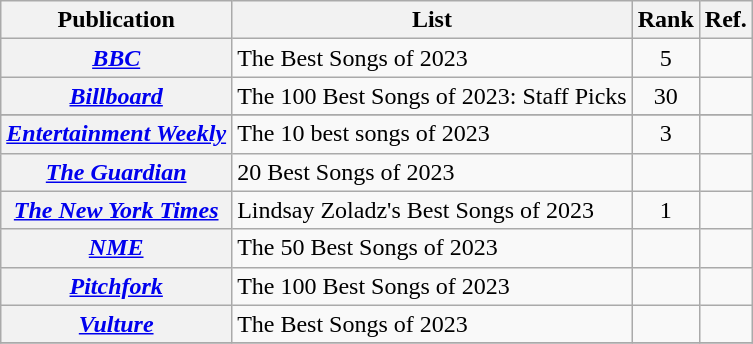<table class="wikitable sortable plainrowheaders">
<tr>
<th>Publication</th>
<th>List</th>
<th>Rank</th>
<th>Ref.</th>
</tr>
<tr>
<th scope="row"><em><a href='#'>BBC</a></em></th>
<td>The Best Songs of 2023</td>
<td style="text-align: center;">5</td>
<td style="text-align: center;"></td>
</tr>
<tr>
<th scope="row"><em><a href='#'>Billboard</a></em></th>
<td>The 100 Best Songs of 2023: Staff Picks</td>
<td style="text-align: center;">30</td>
<td style="text-align: center;"></td>
</tr>
<tr>
</tr>
<tr>
<th scope="row"><em><a href='#'>Entertainment Weekly</a></em></th>
<td>The 10 best songs of 2023</td>
<td style="text-align: center;">3</td>
<td style="text-align: center;"></td>
</tr>
<tr>
<th scope="row"><em><a href='#'>The Guardian</a></em></th>
<td>20 Best Songs of 2023</td>
<td></td>
<td style="text-align: center;"></td>
</tr>
<tr>
<th scope="row"><em><a href='#'>The New York Times</a></em></th>
<td>Lindsay Zoladz's Best Songs of 2023</td>
<td style="text-align: center;">1</td>
<td style="text-align: center;"></td>
</tr>
<tr>
<th scope="row"><em><a href='#'>NME</a></em></th>
<td>The 50 Best Songs of 2023</td>
<td></td>
<td style="text-align: center;"></td>
</tr>
<tr>
<th scope="row"><em><a href='#'>Pitchfork</a></em></th>
<td>The 100 Best Songs of 2023</td>
<td></td>
<td style="text-align: center;"></td>
</tr>
<tr>
<th scope="row"><em><a href='#'>Vulture</a></em></th>
<td>The Best Songs of 2023</td>
<td></td>
<td style="text-align: center;"></td>
</tr>
<tr>
</tr>
</table>
